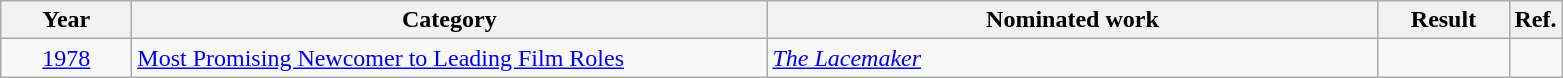<table class=wikitable>
<tr>
<th scope="col" style="width:5em;">Year</th>
<th scope="col" style="width:26em;">Category</th>
<th scope="col" style="width:25em;">Nominated work</th>
<th scope="col" style="width:5em;">Result</th>
<th>Ref.</th>
</tr>
<tr>
<td style="text-align:center;"><a href='#'>1978</a></td>
<td><a href='#'>Most Promising Newcomer to Leading Film Roles</a></td>
<td><em><a href='#'>The Lacemaker</a></em></td>
<td></td>
<td style="text-align:center;"></td>
</tr>
</table>
